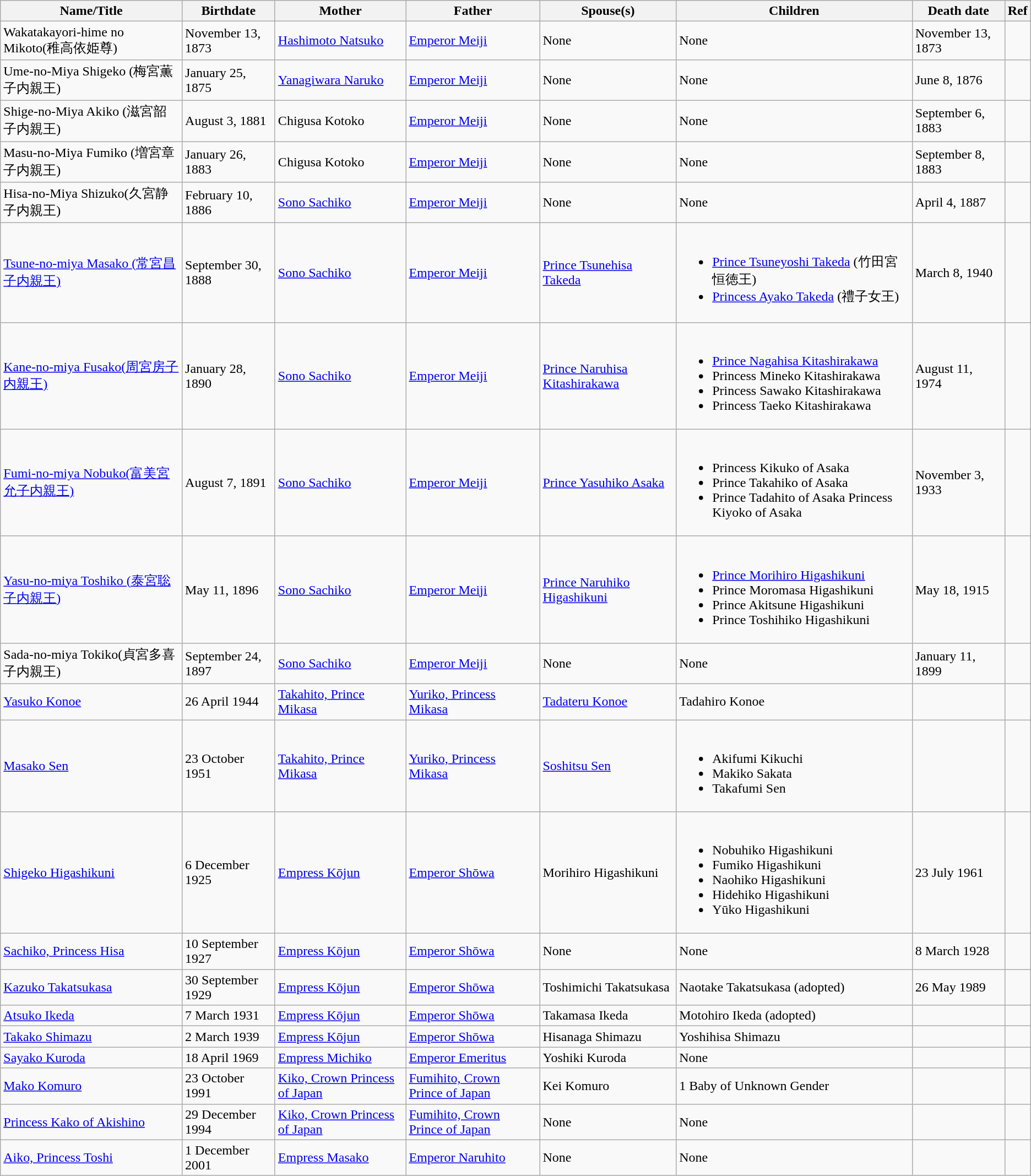<table class="wikitable">
<tr>
<th>Name/Title</th>
<th>Birthdate</th>
<th>Mother</th>
<th>Father</th>
<th>Spouse(s)</th>
<th>Children</th>
<th>Death date</th>
<th>Ref</th>
</tr>
<tr>
<td>Wakatakayori-hime no Mikoto(稚高依姫尊)</td>
<td>November 13, 1873</td>
<td><a href='#'>Hashimoto Natsuko</a></td>
<td><a href='#'>Emperor Meiji</a></td>
<td>None</td>
<td>None</td>
<td>November 13, 1873</td>
<td></td>
</tr>
<tr>
<td>Ume-no-Miya Shigeko (梅宮薫子内親王)</td>
<td>January 25, 1875</td>
<td><a href='#'>Yanagiwara Naruko</a></td>
<td><a href='#'>Emperor Meiji</a></td>
<td>None</td>
<td>None</td>
<td>June 8, 1876</td>
<td></td>
</tr>
<tr>
<td>Shige-no-Miya Akiko (滋宮韶子内親王)</td>
<td>August 3, 1881</td>
<td>Chigusa Kotoko</td>
<td><a href='#'>Emperor Meiji</a></td>
<td>None</td>
<td>None</td>
<td>September 6, 1883</td>
<td></td>
</tr>
<tr>
<td>Masu-no-Miya Fumiko (増宮章子内親王)</td>
<td>January 26, 1883</td>
<td>Chigusa Kotoko</td>
<td><a href='#'>Emperor Meiji</a></td>
<td>None</td>
<td>None</td>
<td>September 8, 1883</td>
<td></td>
</tr>
<tr>
<td>Hisa-no-Miya Shizuko(久宮静子内親王)</td>
<td>February 10, 1886</td>
<td><a href='#'>Sono Sachiko</a></td>
<td><a href='#'>Emperor Meiji</a></td>
<td>None</td>
<td>None</td>
<td>April 4, 1887</td>
<td></td>
</tr>
<tr>
<td><a href='#'>Tsune-no-miya Masako (常宮昌子内親王)</a></td>
<td>September 30, 1888</td>
<td><a href='#'>Sono Sachiko</a></td>
<td><a href='#'>Emperor Meiji</a></td>
<td><a href='#'>Prince Tsunehisa Takeda</a></td>
<td><br><ul><li><a href='#'>Prince Tsuneyoshi Takeda</a> (竹田宮恒徳王)</li><li><a href='#'>Princess Ayako Takeda</a> (禮子女王)</li></ul></td>
<td>March 8, 1940</td>
<td></td>
</tr>
<tr>
<td><a href='#'>Kane-no-miya Fusako(周宮房子内親王)</a></td>
<td>January 28, 1890</td>
<td><a href='#'>Sono Sachiko</a></td>
<td><a href='#'>Emperor Meiji</a></td>
<td><a href='#'>Prince Naruhisa Kitashirakawa</a></td>
<td><br><ul><li><a href='#'>Prince Nagahisa Kitashirakawa</a></li><li>Princess Mineko Kitashirakawa</li><li>Princess Sawako Kitashirakawa</li><li>Princess Taeko Kitashirakawa</li></ul></td>
<td>August 11, 1974</td>
<td></td>
</tr>
<tr>
<td><a href='#'>Fumi-no-miya Nobuko(富美宮允子内親王)</a></td>
<td>August 7, 1891</td>
<td><a href='#'>Sono Sachiko</a></td>
<td><a href='#'>Emperor Meiji</a></td>
<td><a href='#'>Prince Yasuhiko Asaka</a></td>
<td><br><ul><li>Princess Kikuko of Asaka</li><li>Prince Takahiko of Asaka</li><li>Prince Tadahito of Asaka Princess Kiyoko of Asaka</li></ul></td>
<td>November 3, 1933</td>
<td></td>
</tr>
<tr>
<td><a href='#'>Yasu-no-miya Toshiko (泰宮聡子内親王)</a></td>
<td>May 11, 1896</td>
<td><a href='#'>Sono Sachiko</a></td>
<td><a href='#'>Emperor Meiji</a></td>
<td><a href='#'>Prince Naruhiko Higashikuni</a></td>
<td><br><ul><li><a href='#'>Prince Morihiro Higashikuni</a></li><li>Prince Moromasa Higashikuni</li><li>Prince Akitsune Higashikuni</li><li>Prince Toshihiko Higashikuni</li></ul></td>
<td>May 18, 1915</td>
<td></td>
</tr>
<tr>
<td>Sada-no-miya Tokiko(貞宮多喜子内親王)</td>
<td>September 24, 1897</td>
<td><a href='#'>Sono Sachiko</a></td>
<td><a href='#'>Emperor Meiji</a></td>
<td>None</td>
<td>None</td>
<td>January 11, 1899</td>
<td></td>
</tr>
<tr>
<td><a href='#'>Yasuko Konoe</a></td>
<td>26 April 1944</td>
<td><a href='#'>Takahito, Prince Mikasa</a></td>
<td><a href='#'>Yuriko, Princess Mikasa</a></td>
<td><a href='#'>Tadateru Konoe</a></td>
<td>Tadahiro Konoe</td>
<td></td>
<td></td>
</tr>
<tr>
<td><a href='#'>Masako Sen</a></td>
<td>23 October 1951</td>
<td><a href='#'>Takahito, Prince Mikasa</a></td>
<td><a href='#'>Yuriko, Princess Mikasa</a></td>
<td><a href='#'>Soshitsu Sen</a></td>
<td><br><ul><li>Akifumi Kikuchi</li><li>Makiko Sakata</li><li>Takafumi Sen</li></ul></td>
<td></td>
<td></td>
</tr>
<tr>
<td><a href='#'>Shigeko Higashikuni</a></td>
<td>6 December 1925</td>
<td><a href='#'>Empress Kōjun</a></td>
<td><a href='#'>Emperor Shōwa</a></td>
<td>Morihiro Higashikuni</td>
<td><br><ul><li>Nobuhiko Higashikuni</li><li>Fumiko Higashikuni</li><li>Naohiko Higashikuni</li><li>Hidehiko Higashikuni</li><li>Yūko Higashikuni</li></ul></td>
<td>23 July 1961</td>
<td></td>
</tr>
<tr>
<td><a href='#'>Sachiko, Princess Hisa</a></td>
<td>10 September 1927</td>
<td><a href='#'>Empress Kōjun</a></td>
<td><a href='#'>Emperor Shōwa</a></td>
<td>None</td>
<td>None</td>
<td>8 March 1928</td>
<td></td>
</tr>
<tr>
<td><a href='#'>Kazuko Takatsukasa</a></td>
<td>30 September 1929</td>
<td><a href='#'>Empress Kōjun</a></td>
<td><a href='#'>Emperor Shōwa</a></td>
<td>Toshimichi Takatsukasa</td>
<td>Naotake Takatsukasa (adopted)</td>
<td>26 May 1989</td>
<td></td>
</tr>
<tr>
<td><a href='#'>Atsuko Ikeda</a></td>
<td>7 March 1931</td>
<td><a href='#'>Empress Kōjun</a></td>
<td><a href='#'>Emperor Shōwa</a></td>
<td>Takamasa Ikeda</td>
<td>Motohiro Ikeda (adopted)</td>
<td></td>
<td></td>
</tr>
<tr>
<td><a href='#'>Takako Shimazu</a></td>
<td>2 March 1939</td>
<td><a href='#'>Empress Kōjun</a></td>
<td><a href='#'>Emperor Shōwa</a></td>
<td>Hisanaga Shimazu</td>
<td>Yoshihisa Shimazu</td>
<td></td>
<td></td>
</tr>
<tr>
<td><a href='#'>Sayako Kuroda</a></td>
<td>18 April 1969</td>
<td><a href='#'>Empress Michiko</a></td>
<td><a href='#'>Emperor Emeritus</a></td>
<td>Yoshiki Kuroda</td>
<td>None</td>
<td></td>
<td></td>
</tr>
<tr>
<td><a href='#'>Mako Komuro</a></td>
<td>23 October 1991</td>
<td><a href='#'>Kiko, Crown Princess of Japan</a></td>
<td><a href='#'>Fumihito, Crown Prince of Japan</a></td>
<td>Kei Komuro</td>
<td>1 Baby of Unknown Gender</td>
<td></td>
<td></td>
</tr>
<tr>
<td><a href='#'>Princess Kako of Akishino</a></td>
<td>29 December 1994</td>
<td><a href='#'>Kiko, Crown Princess of Japan</a></td>
<td><a href='#'>Fumihito, Crown Prince of Japan</a></td>
<td>None</td>
<td>None</td>
<td></td>
<td></td>
</tr>
<tr>
<td><a href='#'>Aiko, Princess Toshi</a></td>
<td>1 December 2001</td>
<td><a href='#'>Empress Masako</a></td>
<td><a href='#'>Emperor Naruhito</a></td>
<td>None</td>
<td>None</td>
<td></td>
<td></td>
</tr>
</table>
